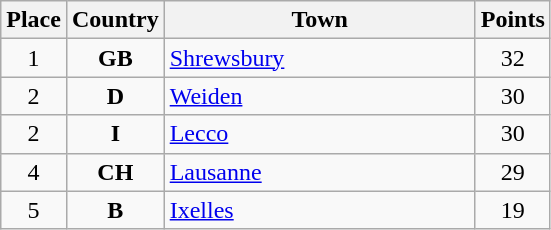<table class="wikitable">
<tr>
<th width="25">Place</th>
<th width="25">Country</th>
<th width="200">Town</th>
<th width="25">Points</th>
</tr>
<tr>
<td align="center">1</td>
<td align="center"><strong>GB</strong></td>
<td align="left"><a href='#'>Shrewsbury</a></td>
<td align="center">32</td>
</tr>
<tr>
<td align="center">2</td>
<td align="center"><strong>D</strong></td>
<td align="left"><a href='#'>Weiden</a></td>
<td align="center">30</td>
</tr>
<tr>
<td align="center">2</td>
<td align="center"><strong>I</strong></td>
<td align="left"><a href='#'>Lecco</a></td>
<td align="center">30</td>
</tr>
<tr>
<td align="center">4</td>
<td align="center"><strong>CH</strong></td>
<td align="left"><a href='#'>Lausanne</a></td>
<td align="center">29</td>
</tr>
<tr>
<td align="center">5</td>
<td align="center"><strong>B</strong></td>
<td align="left"><a href='#'>Ixelles</a></td>
<td align="center">19</td>
</tr>
</table>
